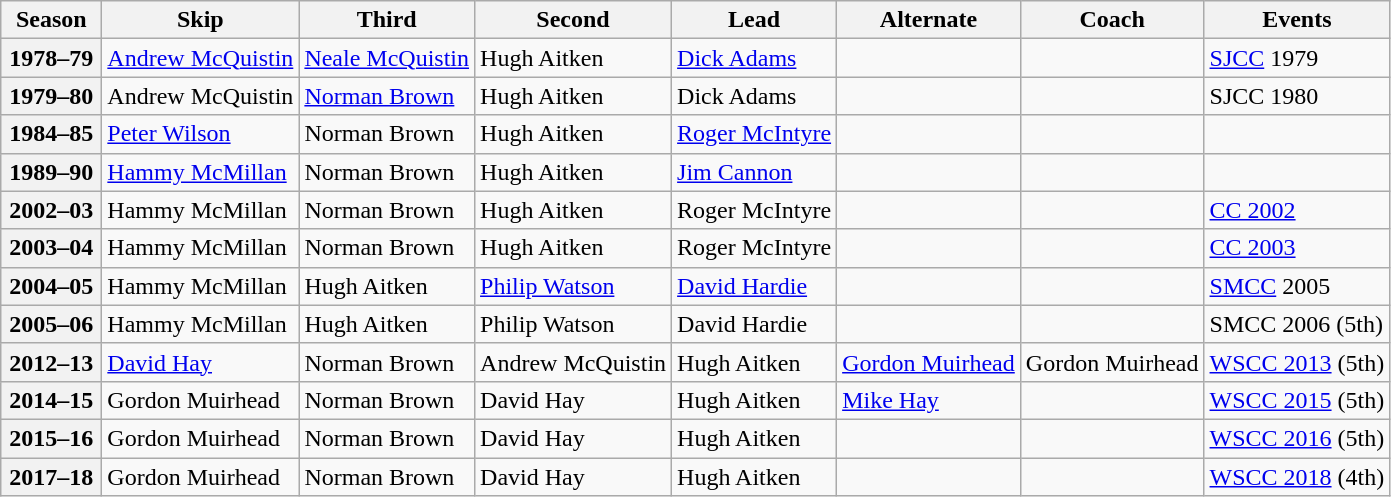<table class="wikitable">
<tr>
<th scope="col" width=60>Season</th>
<th scope="col">Skip</th>
<th scope="col">Third</th>
<th scope="col">Second</th>
<th scope="col">Lead</th>
<th scope="col">Alternate</th>
<th scope="col">Coach</th>
<th scope="col">Events</th>
</tr>
<tr>
<th scope="row">1978–79</th>
<td><a href='#'>Andrew McQuistin</a></td>
<td><a href='#'>Neale McQuistin</a></td>
<td>Hugh Aitken</td>
<td><a href='#'>Dick Adams</a></td>
<td></td>
<td></td>
<td><a href='#'>SJCC</a> 1979 <br> </td>
</tr>
<tr>
<th scope="row">1979–80</th>
<td>Andrew McQuistin</td>
<td><a href='#'>Norman Brown</a></td>
<td>Hugh Aitken</td>
<td>Dick Adams</td>
<td></td>
<td></td>
<td>SJCC 1980 <br> </td>
</tr>
<tr>
<th scope="row">1984–85</th>
<td><a href='#'>Peter Wilson</a></td>
<td>Norman Brown</td>
<td>Hugh Aitken</td>
<td><a href='#'>Roger McIntyre</a></td>
<td></td>
<td></td>
<td> </td>
</tr>
<tr>
<th scope="row">1989–90</th>
<td><a href='#'>Hammy McMillan</a></td>
<td>Norman Brown</td>
<td>Hugh Aitken</td>
<td><a href='#'>Jim Cannon</a></td>
<td></td>
<td></td>
<td> </td>
</tr>
<tr>
<th scope="row">2002–03</th>
<td>Hammy McMillan</td>
<td>Norman Brown</td>
<td>Hugh Aitken</td>
<td>Roger McIntyre</td>
<td></td>
<td></td>
<td><a href='#'>CC 2002</a> </td>
</tr>
<tr>
<th scope="row">2003–04</th>
<td>Hammy McMillan</td>
<td>Norman Brown</td>
<td>Hugh Aitken</td>
<td>Roger McIntyre</td>
<td></td>
<td></td>
<td><a href='#'>CC 2003</a> </td>
</tr>
<tr>
<th scope="row">2004–05</th>
<td>Hammy McMillan</td>
<td>Hugh Aitken</td>
<td><a href='#'>Philip Watson</a></td>
<td><a href='#'>David Hardie</a></td>
<td></td>
<td></td>
<td><a href='#'>SMCC</a> 2005 </td>
</tr>
<tr>
<th scope="row">2005–06</th>
<td>Hammy McMillan</td>
<td>Hugh Aitken</td>
<td>Philip Watson</td>
<td>David Hardie</td>
<td></td>
<td></td>
<td>SMCC 2006 (5th)</td>
</tr>
<tr>
<th scope="row">2012–13</th>
<td><a href='#'>David Hay</a></td>
<td>Norman Brown</td>
<td>Andrew McQuistin</td>
<td>Hugh Aitken</td>
<td><a href='#'>Gordon Muirhead</a></td>
<td>Gordon Muirhead</td>
<td><a href='#'>WSCC 2013</a> (5th)</td>
</tr>
<tr>
<th scope="row">2014–15</th>
<td>Gordon Muirhead</td>
<td>Norman Brown</td>
<td>David Hay</td>
<td>Hugh Aitken</td>
<td><a href='#'>Mike Hay</a></td>
<td></td>
<td><a href='#'>WSCC 2015</a> (5th)</td>
</tr>
<tr>
<th scope="row">2015–16</th>
<td>Gordon Muirhead</td>
<td>Norman Brown</td>
<td>David Hay</td>
<td>Hugh Aitken</td>
<td></td>
<td></td>
<td><a href='#'>WSCC 2016</a> (5th)</td>
</tr>
<tr>
<th scope="row">2017–18</th>
<td>Gordon Muirhead</td>
<td>Norman Brown</td>
<td>David Hay</td>
<td>Hugh Aitken</td>
<td></td>
<td></td>
<td><a href='#'>WSCC 2018</a> (4th)</td>
</tr>
</table>
